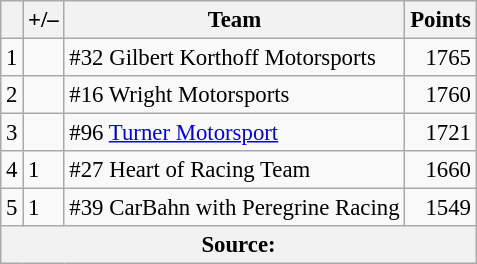<table class="wikitable" style="font-size: 95%;">
<tr>
<th scope="col"></th>
<th scope="col">+/–</th>
<th scope="col">Team</th>
<th scope="col">Points</th>
</tr>
<tr>
<td align=center>1</td>
<td align="left"></td>
<td> #32 Gilbert Korthoff Motorsports</td>
<td align=right>1765</td>
</tr>
<tr>
<td align=center>2</td>
<td align="left"></td>
<td> #16 Wright Motorsports</td>
<td align=right>1760</td>
</tr>
<tr>
<td align=center>3</td>
<td align="left"></td>
<td> #96 <a href='#'>Turner Motorsport</a></td>
<td align=right>1721</td>
</tr>
<tr>
<td align=center>4</td>
<td align="left"> 1</td>
<td> #27 Heart of Racing Team</td>
<td align=right>1660</td>
</tr>
<tr>
<td align=center>5</td>
<td align="left"> 1</td>
<td> #39 CarBahn with Peregrine Racing</td>
<td align=right>1549</td>
</tr>
<tr>
<th colspan=5>Source:</th>
</tr>
</table>
